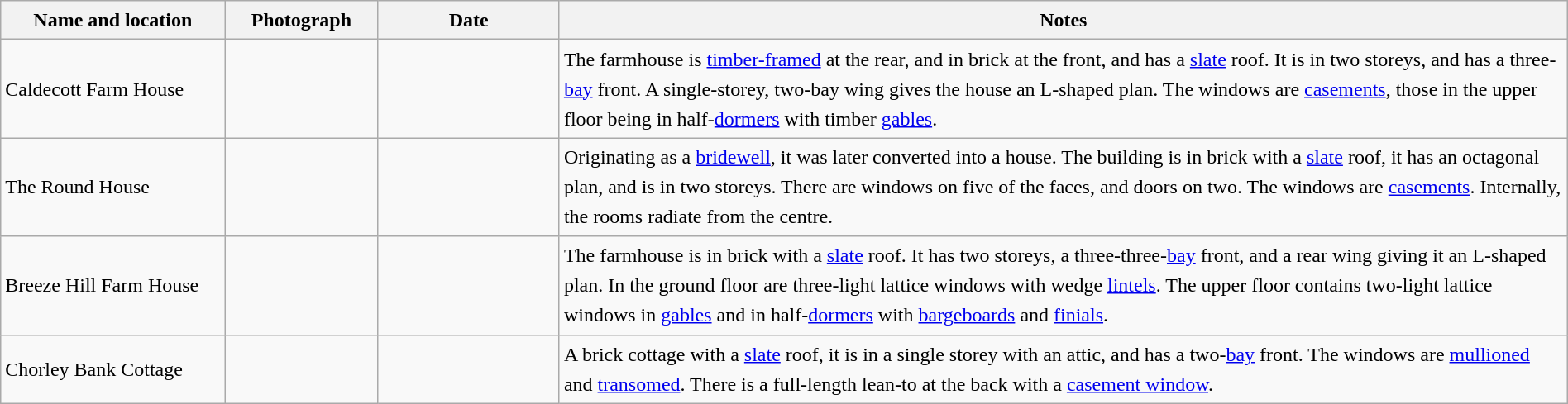<table class="wikitable sortable plainrowheaders" style="width:100%;border:0px;text-align:left;line-height:150%;">
<tr>
<th scope="col"  style="width:150px">Name and location</th>
<th scope="col"  style="width:100px" class="unsortable">Photograph</th>
<th scope="col"  style="width:120px">Date</th>
<th scope="col"  style="width:700px" class="unsortable">Notes</th>
</tr>
<tr>
<td>Caldecott Farm House<br><small></small></td>
<td></td>
<td align="center"></td>
<td>The farmhouse is <a href='#'>timber-framed</a> at the rear, and in brick at the front, and has a <a href='#'>slate</a> roof.  It is in two storeys, and has a three-<a href='#'>bay</a> front.  A single-storey, two-bay wing gives the house an L-shaped plan.  The windows are <a href='#'>casements</a>, those in the upper floor being in half-<a href='#'>dormers</a> with timber <a href='#'>gables</a>.</td>
</tr>
<tr>
<td>The Round House<br><small></small></td>
<td></td>
<td align="center"></td>
<td>Originating as a <a href='#'>bridewell</a>, it was later converted into a house.  The building is in brick with a <a href='#'>slate</a> roof, it has an octagonal plan, and is in two storeys.  There are windows on five of the faces, and doors on two.  The windows are <a href='#'>casements</a>.  Internally, the rooms radiate from the centre.</td>
</tr>
<tr>
<td>Breeze Hill Farm House<br><small></small></td>
<td></td>
<td align="center"></td>
<td>The farmhouse is in brick with a <a href='#'>slate</a> roof.  It has two storeys, a three-three-<a href='#'>bay</a> front, and a rear wing giving it an L-shaped plan.  In the ground floor are three-light lattice windows with wedge <a href='#'>lintels</a>.  The upper floor contains two-light lattice windows in <a href='#'>gables</a> and in half-<a href='#'>dormers</a> with <a href='#'>bargeboards</a> and <a href='#'>finials</a>.</td>
</tr>
<tr>
<td>Chorley Bank Cottage<br><small></small></td>
<td></td>
<td align="center"></td>
<td>A brick cottage with a <a href='#'>slate</a> roof, it is in a single storey with an attic, and has a two-<a href='#'>bay</a> front.  The windows are <a href='#'>mullioned</a> and <a href='#'>transomed</a>.  There is a full-length lean-to at the back with a <a href='#'>casement window</a>.</td>
</tr>
<tr>
</tr>
</table>
